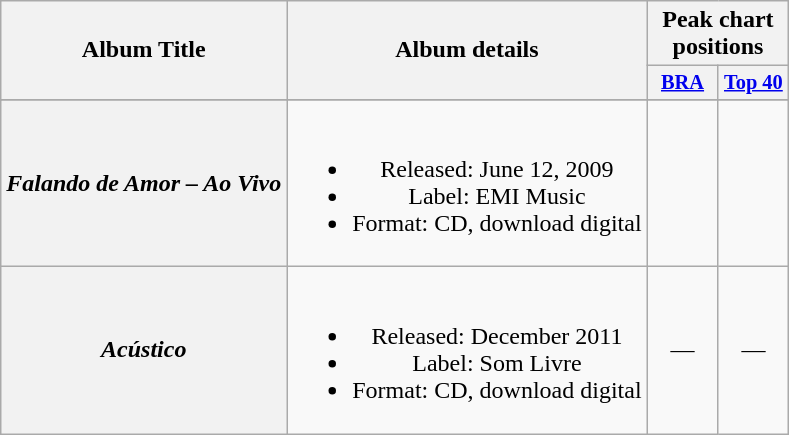<table class="wikitable plainrowheaders" style="text-align:center;" border="1">
<tr>
<th scope="col" rowspan="2">Album Title</th>
<th scope="col" rowspan="2">Album details</th>
<th scope="col" colspan="2">Peak chart positions</th>
</tr>
<tr>
<th scope="col" style="width:3em;font-size:85%;"><a href='#'>BRA</a><br></th>
<th scope="col" style="width:3em;font-size:85%;"><a href='#'>Top 40</a><br></th>
</tr>
<tr>
</tr>
<tr>
<th scope="row"><strong><em>Falando de Amor – Ao Vivo</em></strong></th>
<td><br><ul><li>Released: June 12, 2009</li><li>Label: EMI Music</li><li>Format: CD, download digital</li></ul></td>
<td></td>
<td></td>
</tr>
<tr>
<th scope="row"><strong><em>Acústico</em></strong></th>
<td><br><ul><li>Released: December 2011</li><li>Label: Som Livre</li><li>Format: CD, download digital</li></ul></td>
<td>—</td>
<td>—</td>
</tr>
</table>
